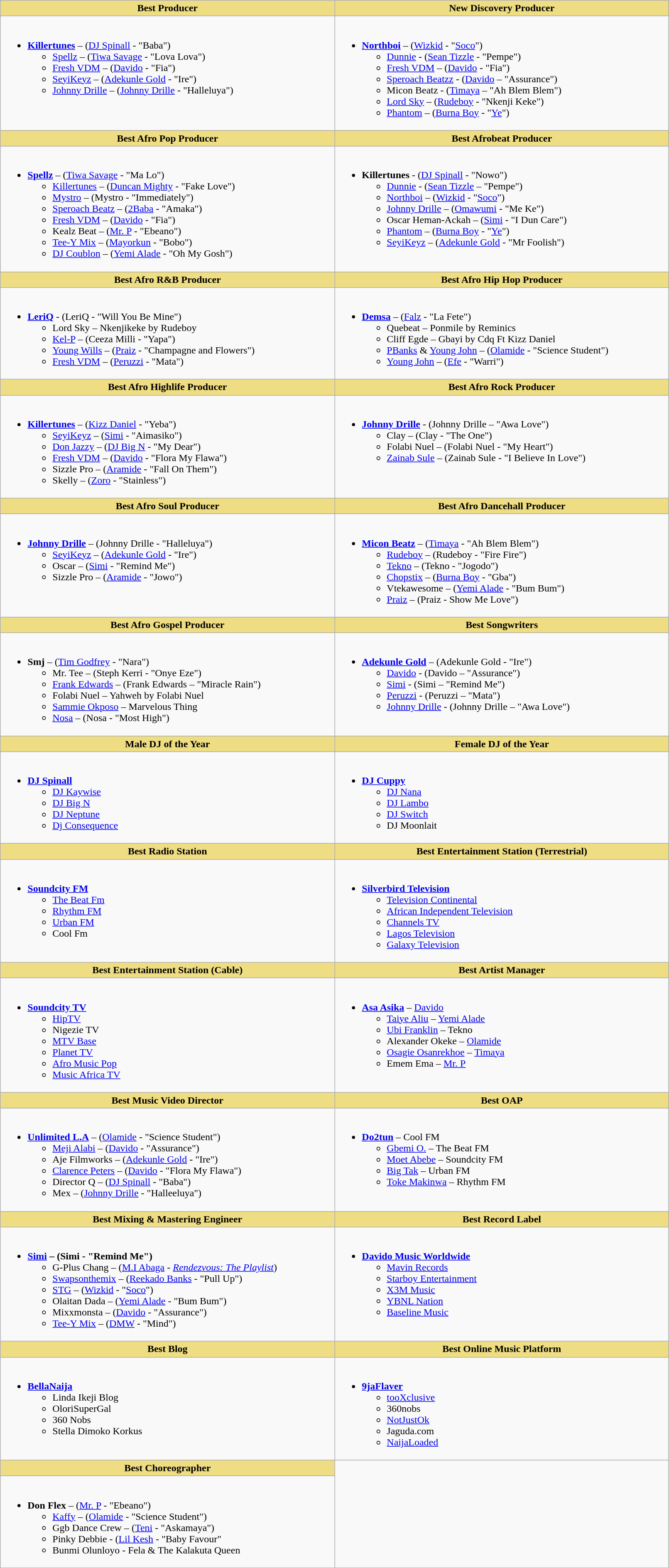<table class=wikitable width="85%">
<tr>
<th style="background:#EEDD82;" ! width="50%">Best Producer</th>
<th style="background:#EEDD82;" ! width="50%">New Discovery Producer</th>
</tr>
<tr>
<td valign="top"><br><ul><li><strong><a href='#'>Killertunes</a></strong> – (<a href='#'>DJ Spinall</a> - "Baba")<ul><li><a href='#'>Spellz</a> – (<a href='#'>Tiwa Savage</a> - "Lova Lova")</li><li><a href='#'>Fresh VDM</a> – (<a href='#'>Davido</a> - "Fia")</li><li><a href='#'>SeyiKeyz</a> – (<a href='#'>Adekunle Gold</a> - "Ire")</li><li><a href='#'>Johnny Drille</a> – (<a href='#'>Johnny Drille</a> - "Halleluya")</li></ul></li></ul></td>
<td valign="top"><br><ul><li><strong><a href='#'>Northboi</a></strong> – (<a href='#'>Wizkid</a> - "<a href='#'>Soco</a>")<ul><li><a href='#'>Dunnie</a> - (<a href='#'>Sean Tizzle</a> - "Pempe")</li><li><a href='#'>Fresh VDM</a> –  (<a href='#'>Davido</a> - "Fia")</li><li><a href='#'>Speroach Beatzz</a> - (<a href='#'>Davido</a> – "Assurance")</li><li>Micon Beatz - (<a href='#'>Timaya</a> – "Ah Blem Blem")</li><li><a href='#'>Lord Sky</a> – (<a href='#'>Rudeboy</a> - "Nkenji Keke")</li><li><a href='#'>Phantom</a> – (<a href='#'>Burna Boy</a> - "<a href='#'>Ye</a>")</li></ul></li></ul></td>
</tr>
<tr>
<th style="background:#EEDD82;" ! width="50%">Best Afro Pop Producer</th>
<th style="background:#EEDD82;" ! width="50%">Best Afrobeat Producer</th>
</tr>
<tr>
<td valign="top"><br><ul><li><strong><a href='#'>Spellz</a></strong> – (<a href='#'>Tiwa Savage</a> - "Ma Lo")<ul><li><a href='#'>Killertunes</a> – (<a href='#'>Duncan Mighty</a> - "Fake Love")</li><li><a href='#'>Mystro</a> – (Mystro - "Immediately")</li><li><a href='#'>Speroach Beatz</a> – (<a href='#'>2Baba</a> - "Amaka")</li><li><a href='#'>Fresh VDM</a> – (<a href='#'>Davido</a> - "Fia")</li><li>Kealz Beat – (<a href='#'>Mr. P</a> - "Ebeano")</li><li><a href='#'>Tee-Y Mix</a> – (<a href='#'>Mayorkun</a> - "Bobo")</li><li><a href='#'>DJ Coublon</a> – (<a href='#'>Yemi Alade</a> - "Oh My Gosh")</li></ul></li></ul></td>
<td valign="top"><br><ul><li><strong>Killertunes</strong> - (<a href='#'>DJ Spinall</a> - "Nowo")<ul><li><a href='#'>Dunnie</a> - (<a href='#'>Sean Tizzle</a> – "Pempe")</li><li><a href='#'>Northboi</a> – (<a href='#'>Wizkid</a> - "<a href='#'>Soco</a>")</li><li><a href='#'>Johnny Drille</a> – (<a href='#'>Omawumi</a> - "Me Ke")</li><li>Oscar Heman-Ackah – (<a href='#'>Simi</a> - "I Dun Care")</li><li><a href='#'>Phantom</a> – (<a href='#'>Burna Boy</a> - "<a href='#'>Ye</a>")</li><li><a href='#'>SeyiKeyz</a> – (<a href='#'>Adekunle Gold</a> - "Mr Foolish")</li></ul></li></ul></td>
</tr>
<tr>
<th style="background:#EEDD82;" ! width="50%">Best Afro R&B Producer</th>
<th style="background:#EEDD82;" ! width="50%">Best Afro Hip Hop Producer</th>
</tr>
<tr>
<td valign="top"><br><ul><li><strong><a href='#'>LeriQ</a></strong> - (LeriQ - "Will You Be Mine")<ul><li>Lord Sky – Nkenjikeke by Rudeboy</li><li><a href='#'>Kel-P</a> – (Ceeza Milli - "Yapa")</li><li><a href='#'>Young Wills</a> – (<a href='#'>Praiz</a> - "Champagne and Flowers")</li><li><a href='#'>Fresh VDM</a> – (<a href='#'>Peruzzi</a> - "Mata")</li></ul></li></ul></td>
<td valign="top"><br><ul><li><strong><a href='#'>Demsa</a></strong> – (<a href='#'>Falz</a> - "La Fete")<ul><li>Quebeat – Ponmile by Reminics</li><li>Cliff Egde – Gbayi by Cdq Ft Kizz Daniel</li><li><a href='#'>PBanks</a> & <a href='#'>Young John</a> – (<a href='#'>Olamide</a> - "Science Student")</li><li><a href='#'>Young John</a> – (<a href='#'>Efe</a> - "Warri")</li></ul></li></ul></td>
</tr>
<tr>
<th style="background:#EEDD82;" ! width="50%">Best Afro Highlife Producer</th>
<th style="background:#EEDD82;" ! width="50%">Best Afro Rock Producer</th>
</tr>
<tr>
<td valign="top"><br><ul><li><strong><a href='#'>Killertunes</a></strong> – (<a href='#'>Kizz Daniel</a> - "Yeba")<ul><li><a href='#'>SeyiKeyz</a> – (<a href='#'>Simi</a> - "Aimasiko")</li><li><a href='#'>Don Jazzy</a> – (<a href='#'>DJ Big N</a> - "My Dear")</li><li><a href='#'>Fresh VDM</a> – (<a href='#'>Davido</a> - "Flora My Flawa")</li><li>Sizzle Pro – (<a href='#'>Aramide</a> - "Fall On Them")</li><li>Skelly – (<a href='#'>Zoro</a> - "Stainless")</li></ul></li></ul></td>
<td valign="top"><br><ul><li><strong><a href='#'>Johnny Drille</a></strong> - (Johnny Drille – "Awa Love")<ul><li>Clay – (Clay - "The One")</li><li>Folabi Nuel – (Folabi Nuel - "My Heart")</li><li><a href='#'>Zainab Sule</a> – (Zainab Sule - "I Believe In Love")</li></ul></li></ul></td>
</tr>
<tr>
<th style="background:#EEDD82;" ! width="50%">Best Afro Soul Producer</th>
<th style="background:#EEDD82;" ! width="50%">Best Afro Dancehall Producer</th>
</tr>
<tr>
<td valign="top"><br><ul><li><strong><a href='#'>Johnny Drille</a></strong> – (Johnny Drille - "Halleluya")<ul><li><a href='#'>SeyiKeyz</a> – (<a href='#'>Adekunle Gold</a> - "Ire")</li><li>Oscar – (<a href='#'>Simi</a> - "Remind Me")</li><li>Sizzle Pro – (<a href='#'>Aramide</a> - "Jowo")</li></ul></li></ul></td>
<td valign="top"><br><ul><li><strong><a href='#'>Micon Beatz</a></strong> – (<a href='#'>Timaya</a> - "Ah Blem Blem")<ul><li><a href='#'>Rudeboy</a> – (Rudeboy - "Fire Fire")</li><li><a href='#'>Tekno</a> – (Tekno - "Jogodo")</li><li><a href='#'>Chopstix</a> – (<a href='#'>Burna Boy</a> - "Gba")</li><li>Vtekawesome – (<a href='#'>Yemi Alade</a> - "Bum Bum")</li><li><a href='#'>Praiz</a> – (Praiz - Show Me Love")</li></ul></li></ul></td>
</tr>
<tr>
<th style="background:#EEDD82;" ! width="50%">Best Afro Gospel Producer</th>
<th style="background:#EEDD82;" ! width="50%">Best Songwriters</th>
</tr>
<tr>
<td valign="top"><br><ul><li><strong>Smj</strong> – (<a href='#'>Tim Godfrey</a> - "Nara")<ul><li>Mr. Tee – (Steph Kerri - "Onye Eze")</li><li><a href='#'>Frank Edwards</a> – (Frank Edwards – "Miracle Rain")</li><li>Folabi Nuel – Yahweh by Folabi Nuel</li><li><a href='#'>Sammie Okposo</a> – Marvelous Thing</li><li><a href='#'>Nosa</a> – (Nosa - "Most High")</li></ul></li></ul></td>
<td valign="top"><br><ul><li><strong><a href='#'>Adekunle Gold</a></strong> – (Adekunle Gold - "Ire")<ul><li><a href='#'>Davido</a> - (Davido – "Assurance")</li><li><a href='#'>Simi</a> - (Simi – "Remind Me")</li><li><a href='#'>Peruzzi</a> - (Peruzzi – "Mata")</li><li><a href='#'>Johnny Drille</a> - (Johnny Drille – "Awa Love")</li></ul></li></ul></td>
</tr>
<tr>
<th style="background:#EEDD82;" ! width="50%">Male DJ of the Year</th>
<th style="background:#EEDD82;" ! width="50%">Female DJ of the Year</th>
</tr>
<tr>
<td valign="top"><br><ul><li><strong><a href='#'>DJ Spinall</a></strong><ul><li><a href='#'>DJ Kaywise</a></li><li><a href='#'>DJ Big N</a></li><li><a href='#'>DJ Neptune</a></li><li><a href='#'>Dj Consequence</a></li></ul></li></ul></td>
<td valign="top"><br><ul><li><strong><a href='#'>DJ Cuppy</a></strong><ul><li><a href='#'>DJ Nana</a></li><li><a href='#'>DJ Lambo</a></li><li><a href='#'>DJ Switch</a></li><li>DJ Moonlait</li></ul></li></ul></td>
</tr>
<tr>
<th style="background:#EEDD82;" ! width="50%">Best Radio Station</th>
<th style="background:#EEDD82;" ! width="50%">Best Entertainment Station (Terrestrial)</th>
</tr>
<tr>
<td valign="top"><br><ul><li><strong><a href='#'>Soundcity FM</a></strong><ul><li><a href='#'>The Beat Fm</a></li><li><a href='#'>Rhythm FM</a></li><li><a href='#'>Urban FM</a></li><li>Cool Fm</li></ul></li></ul></td>
<td valign="top"><br><ul><li><strong><a href='#'>Silverbird Television</a></strong><ul><li><a href='#'>Television Continental</a></li><li><a href='#'>African Independent Television</a></li><li><a href='#'>Channels TV</a></li><li><a href='#'>Lagos Television</a></li><li><a href='#'>Galaxy Television</a></li></ul></li></ul></td>
</tr>
<tr>
<th style="background:#EEDD82;" ! width="50%">Best Entertainment Station (Cable)</th>
<th style="background:#EEDD82;" ! width="50%">Best Artist Manager</th>
</tr>
<tr>
<td valign="top"><br><ul><li><strong><a href='#'>Soundcity TV</a></strong><ul><li><a href='#'>HipTV</a></li><li>Nigezie TV</li><li><a href='#'>MTV Base</a></li><li><a href='#'>Planet TV</a></li><li><a href='#'>Afro Music Pop</a></li><li><a href='#'>Music Africa TV</a></li></ul></li></ul></td>
<td valign="top"><br><ul><li><strong><a href='#'>Asa Asika</a></strong> – <a href='#'>Davido</a><ul><li><a href='#'>Taiye Aliu</a> – <a href='#'>Yemi Alade</a></li><li><a href='#'>Ubi Franklin</a> – Tekno</li><li>Alexander Okeke – <a href='#'>Olamide</a></li><li><a href='#'>Osagie Osanrekhoe</a> – <a href='#'>Timaya</a></li><li>Emem Ema – <a href='#'>Mr. P</a></li></ul></li></ul></td>
</tr>
<tr>
<th style="background:#EEDD82;" ! width="50%">Best Music Video Director</th>
<th style="background:#EEDD82;" ! width="50%">Best OAP</th>
</tr>
<tr>
<td valign="top"><br><ul><li><strong><a href='#'>Unlimited L.A</a></strong> – (<a href='#'>Olamide</a> - "Science Student")<ul><li><a href='#'>Meji Alabi</a> – (<a href='#'>Davido</a> - "Assurance")</li><li>Aje Filmworks – (<a href='#'>Adekunle Gold</a> - "Ire")</li><li><a href='#'>Clarence Peters</a> – (<a href='#'>Davido</a> - "Flora My Flawa")</li><li>Director Q – (<a href='#'>DJ Spinall</a> - "Baba")</li><li>Mex – (<a href='#'>Johnny Drille</a> - "Halleeluya")</li></ul></li></ul></td>
<td valign="top"><br><ul><li><strong><a href='#'>Do2tun</a></strong> – Cool FM<ul><li><a href='#'>Gbemi O.</a> – The Beat FM</li><li><a href='#'>Moet Abebe</a> – Soundcity FM</li><li><a href='#'>Big Tak</a> – Urban FM</li><li><a href='#'>Toke Makinwa</a> – Rhythm FM</li></ul></li></ul></td>
</tr>
<tr>
<th style="background:#EEDD82;" ! width="50%">Best Mixing & Mastering Engineer</th>
<th style="background:#EEDD82;" ! width="50%">Best Record Label</th>
</tr>
<tr>
<td valign="top"><br><ul><li><strong><a href='#'>Simi</a> – (Simi - "Remind Me")</strong><ul><li>G-Plus Chang – (<a href='#'>M.I Abaga</a> - <em><a href='#'>Rendezvous: The Playlist</a></em>)</li><li><a href='#'>Swapsonthemix</a> – (<a href='#'>Reekado Banks</a> - "Pull Up")</li><li><a href='#'>STG</a> – (<a href='#'>Wizkid</a> - "<a href='#'>Soco</a>")</li><li>Olaitan Dada – (<a href='#'>Yemi Alade</a> - "Bum Bum")</li><li>Mixxmonsta – (<a href='#'>Davido</a> - "Assurance")</li><li><a href='#'>Tee-Y Mix</a> – (<a href='#'>DMW</a> - "Mind")</li></ul></li></ul></td>
<td valign="top"><br><ul><li><strong><a href='#'>Davido Music Worldwide</a></strong><ul><li><a href='#'>Mavin Records</a></li><li><a href='#'>Starboy Entertainment</a></li><li><a href='#'>X3M Music</a></li><li><a href='#'>YBNL Nation</a></li><li><a href='#'>Baseline Music</a></li></ul></li></ul></td>
</tr>
<tr>
<th style="background:#EEDD82;" ! width="50%">Best Blog</th>
<th style="background:#EEDD82;" ! width="50%">Best Online Music Platform</th>
</tr>
<tr>
<td valign="top"><br><ul><li><strong><a href='#'>BellaNaija</a></strong><ul><li>Linda Ikeji Blog</li><li>OloriSuperGal</li><li>360 Nobs</li><li>Stella Dimoko Korkus</li></ul></li></ul></td>
<td valign="top"><br><ul><li><strong><a href='#'>9jaFlaver</a></strong><ul><li><a href='#'>tooXclusive</a></li><li>360nobs</li><li><a href='#'>NotJustOk</a></li><li>Jaguda.com</li><li><a href='#'>NaijaLoaded</a></li></ul></li></ul></td>
</tr>
<tr>
<th style="background:#EEDD82;" ! width="50%">Best Choreographer</th>
</tr>
<tr>
<td valign="top"><br><ul><li><strong>Don Flex</strong> – (<a href='#'>Mr. P</a> - "Ebeano")<ul><li><a href='#'>Kaffy</a> – (<a href='#'>Olamide</a> - "Science Student")</li><li>Ggb Dance Crew – (<a href='#'>Teni</a> - "Askamaya")</li><li>Pinky Debbie - (<a href='#'>Lil Kesh</a> - "Baby Favour"</li><li>Bunmi Olunloyo - Fela & The Kalakuta Queen</li></ul></li></ul></td>
</tr>
</table>
